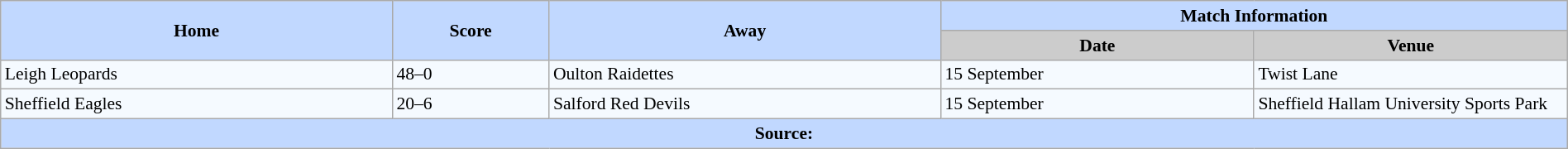<table class="wikitable defaultcenter col1right col3left" style="font-size:90%; background-color:#F5FAFF" width=100%>
<tr>
<th scope="col" rowspan=2 style="background-color:#C1D8FF" width=25%>Home</th>
<th scope="col" rowspan=2 style="background-color:#C1D8FF" width=10%>Score</th>
<th scope="col" rowspan=2 style="background-color:#C1D8FF" width=25%>Away</th>
<th colspan=2 style="background-color:#C1D8FF">Match Information</th>
</tr>
<tr>
<th scope="col" style="background-color:#CCCCCC" width=20%>Date</th>
<th scope="col" style="background-color:#CCCCCC" width=20%>Venue</th>
</tr>
<tr>
<td>Leigh Leopards </td>
<td>48–0</td>
<td> Oulton Raidettes</td>
<td>15 September</td>
<td>Twist Lane</td>
</tr>
<tr>
<td>Sheffield Eagles </td>
<td>20–6</td>
<td> Salford Red Devils</td>
<td>15 September</td>
<td>Sheffield Hallam University Sports Park</td>
</tr>
<tr>
<th colspan=5 style="background-color:#c1d8ff;">Source:</th>
</tr>
</table>
